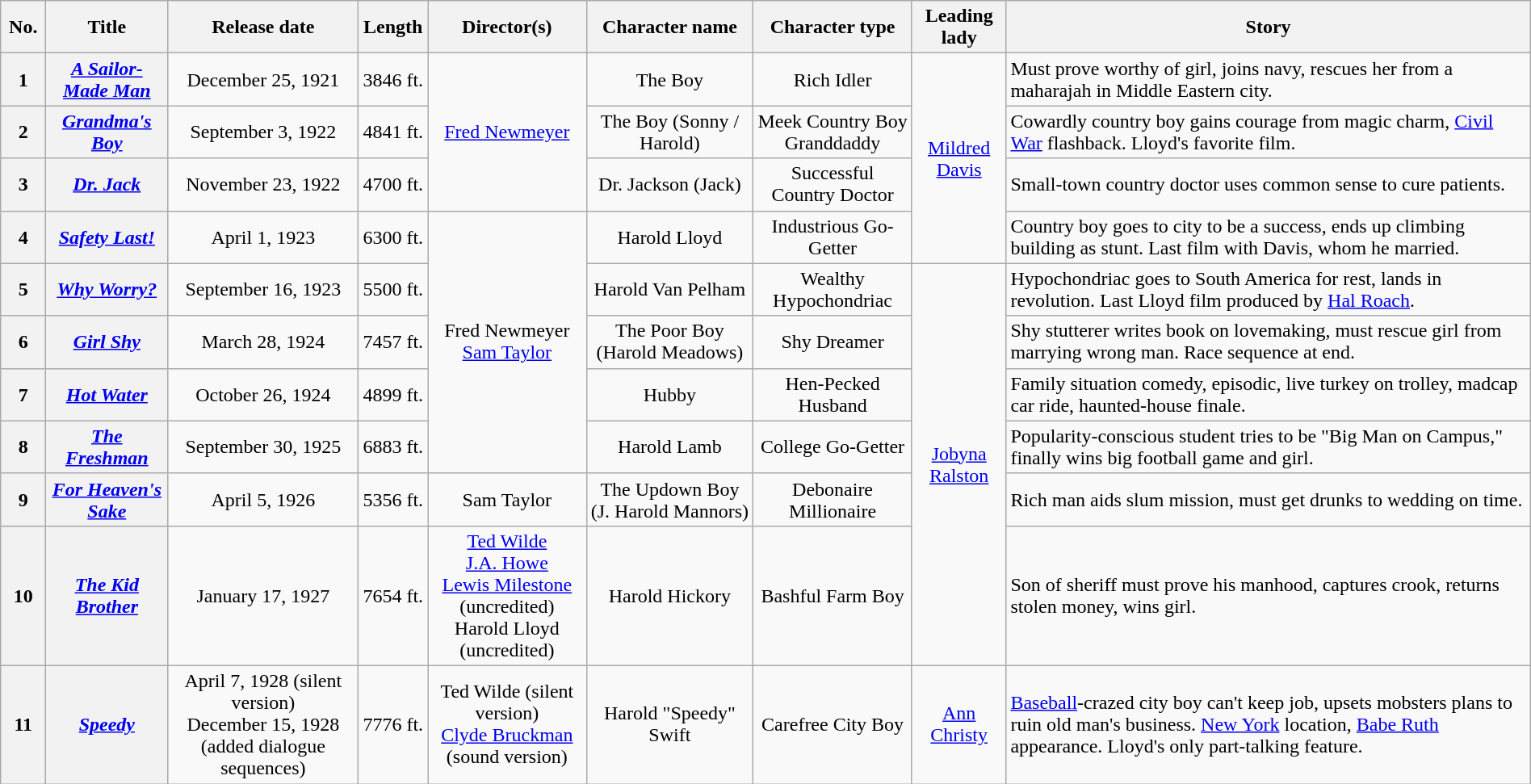<table class="wikitable" style="text-align:center" width="100%">
<tr>
<th width="30">No.</th>
<th>Title</th>
<th>Release date</th>
<th>Length</th>
<th>Director(s)</th>
<th>Character name</th>
<th>Character type</th>
<th>Leading lady</th>
<th>Story</th>
</tr>
<tr>
<th scope="row">1</th>
<th scope="row"><em><a href='#'>A Sailor-Made Man</a></em></th>
<td>December 25, 1921</td>
<td>3846 ft.</td>
<td rowspan="3"><a href='#'>Fred Newmeyer</a></td>
<td>The Boy</td>
<td>Rich Idler</td>
<td rowspan="4"><a href='#'>Mildred Davis</a></td>
<td style="text-align:left">Must prove worthy of girl, joins navy, rescues her from a maharajah in Middle Eastern city.</td>
</tr>
<tr>
<th scope="row">2</th>
<th scope="row"><em><a href='#'>Grandma's Boy</a></em></th>
<td>September 3, 1922</td>
<td>4841 ft.</td>
<td>The Boy (Sonny / Harold)</td>
<td>Meek Country Boy<br>Granddaddy</td>
<td style="text-align:left">Cowardly country boy gains courage from magic charm, <a href='#'>Civil War</a> flashback. Lloyd's favorite film.</td>
</tr>
<tr>
<th scope="row">3</th>
<th scope="row"><em><a href='#'>Dr. Jack</a></em></th>
<td>November 23, 1922</td>
<td>4700 ft.</td>
<td>Dr. Jackson (Jack)</td>
<td>Successful Country Doctor</td>
<td style="text-align:left">Small-town country doctor uses common sense to cure patients.</td>
</tr>
<tr>
<th scope="row">4</th>
<th scope="row"><em><a href='#'>Safety Last!</a></em></th>
<td>April 1, 1923</td>
<td>6300 ft.</td>
<td rowspan="5">Fred Newmeyer<br><a href='#'>Sam Taylor</a></td>
<td>Harold Lloyd</td>
<td>Industrious Go-Getter</td>
<td style="text-align:left">Country boy goes to city to be a success, ends up climbing building as stunt. Last film with Davis, whom he married.</td>
</tr>
<tr>
<th scope="row">5</th>
<th scope="row"><em><a href='#'>Why Worry?</a></em></th>
<td>September 16, 1923</td>
<td>5500 ft.</td>
<td>Harold Van Pelham</td>
<td>Wealthy Hypochondriac</td>
<td rowspan="6"><a href='#'>Jobyna Ralston</a></td>
<td style="text-align:left">Hypochondriac goes to South America for rest, lands in revolution. Last Lloyd film produced by <a href='#'>Hal Roach</a>.</td>
</tr>
<tr>
<th scope="row">6</th>
<th scope="row"><em><a href='#'>Girl Shy</a></em></th>
<td>March 28, 1924</td>
<td>7457 ft.</td>
<td>The Poor Boy (Harold Meadows)</td>
<td>Shy Dreamer</td>
<td style="text-align:left">Shy stutterer writes book on lovemaking, must rescue girl from marrying wrong man. Race sequence at end.</td>
</tr>
<tr>
<th scope="row">7</th>
<th scope="row"><em><a href='#'>Hot Water</a></em></th>
<td>October 26, 1924</td>
<td>4899 ft.</td>
<td>Hubby</td>
<td>Hen-Pecked Husband</td>
<td style="text-align:left">Family situation comedy, episodic, live turkey on trolley, madcap car ride, haunted-house finale.</td>
</tr>
<tr>
<th scope="row">8</th>
<th scope="row"><em><a href='#'>The Freshman</a></em></th>
<td>September 30, 1925</td>
<td>6883 ft.</td>
<td>Harold Lamb</td>
<td>College Go-Getter</td>
<td style="text-align:left">Popularity-conscious student tries to be "Big Man on Campus," finally wins big football game and girl.</td>
</tr>
<tr>
<th scope="row">9</th>
<th scope="row"><em><a href='#'>For Heaven's Sake</a></em></th>
<td>April 5, 1926</td>
<td>5356 ft.</td>
<td>Sam Taylor</td>
<td>The Updown Boy (J. Harold Mannors)</td>
<td>Debonaire Millionaire</td>
<td style="text-align:left">Rich man aids slum mission, must get drunks to wedding on time.</td>
</tr>
<tr>
<th scope="row">10</th>
<th scope="row"><em><a href='#'>The Kid Brother</a></em></th>
<td>January 17, 1927</td>
<td>7654 ft.</td>
<td><a href='#'>Ted Wilde</a><br><a href='#'>J.A. Howe</a><br><a href='#'>Lewis Milestone</a> (uncredited)<br>Harold Lloyd (uncredited)</td>
<td>Harold Hickory</td>
<td>Bashful Farm Boy</td>
<td style="text-align:left">Son of sheriff must prove his manhood, captures crook, returns stolen money, wins girl.</td>
</tr>
<tr>
<th scope="row">11</th>
<th scope="row"><em><a href='#'>Speedy</a></em></th>
<td>April 7, 1928 (silent version)<br>December 15, 1928 (added dialogue sequences)</td>
<td>7776 ft.</td>
<td>Ted Wilde (silent version)<br><a href='#'>Clyde Bruckman</a> (sound version)</td>
<td>Harold "Speedy" Swift</td>
<td>Carefree City Boy</td>
<td><a href='#'>Ann Christy</a></td>
<td style="text-align:left"><a href='#'>Baseball</a>-crazed city boy can't keep job, upsets mobsters plans to ruin old man's business. <a href='#'>New York</a> location, <a href='#'>Babe Ruth</a> appearance. Lloyd's only part-talking feature.</td>
</tr>
</table>
